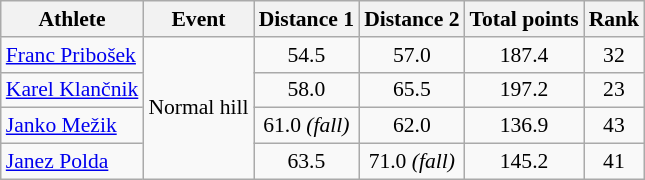<table class="wikitable" style="font-size:90%">
<tr>
<th>Athlete</th>
<th>Event</th>
<th>Distance 1</th>
<th>Distance 2</th>
<th>Total points</th>
<th>Rank</th>
</tr>
<tr>
<td><a href='#'>Franc Pribošek</a></td>
<td rowspan="4">Normal hill</td>
<td align="center">54.5</td>
<td align="center">57.0</td>
<td align="center">187.4</td>
<td align="center">32</td>
</tr>
<tr>
<td><a href='#'>Karel Klančnik</a></td>
<td align="center">58.0</td>
<td align="center">65.5</td>
<td align="center">197.2</td>
<td align="center">23</td>
</tr>
<tr>
<td><a href='#'>Janko Mežik</a></td>
<td align="center">61.0 <em>(fall)</em></td>
<td align="center">62.0</td>
<td align="center">136.9</td>
<td align="center">43</td>
</tr>
<tr>
<td><a href='#'>Janez Polda</a></td>
<td align="center">63.5</td>
<td align="center">71.0 <em>(fall)</em></td>
<td align="center">145.2</td>
<td align="center">41</td>
</tr>
</table>
